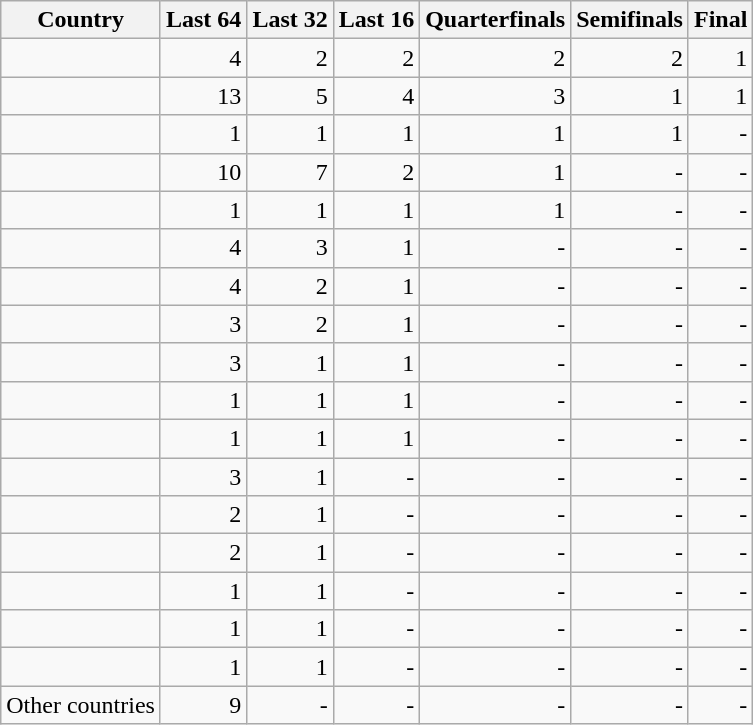<table class="wikitable sortable" style="text-align:right; margin:1em 2em 1em 1em;">
<tr>
<th>Country</th>
<th>Last 64</th>
<th>Last 32</th>
<th>Last 16</th>
<th>Quarterfinals</th>
<th>Semifinals</th>
<th>Final</th>
</tr>
<tr>
<td align=left></td>
<td>4</td>
<td>2</td>
<td>2</td>
<td>2</td>
<td>2</td>
<td>1</td>
</tr>
<tr>
<td align=left><strong></strong></td>
<td>13</td>
<td>5</td>
<td>4</td>
<td>3</td>
<td>1</td>
<td>1</td>
</tr>
<tr>
<td align=left></td>
<td>1</td>
<td>1</td>
<td>1</td>
<td>1</td>
<td>1</td>
<td>-</td>
</tr>
<tr>
<td align=left></td>
<td>10</td>
<td>7</td>
<td>2</td>
<td>1</td>
<td>-</td>
<td>-</td>
</tr>
<tr>
<td align=left></td>
<td>1</td>
<td>1</td>
<td>1</td>
<td>1</td>
<td>-</td>
<td>-</td>
</tr>
<tr>
<td align=left></td>
<td>4</td>
<td>3</td>
<td>1</td>
<td>-</td>
<td>-</td>
<td>-</td>
</tr>
<tr>
<td align=left></td>
<td>4</td>
<td>2</td>
<td>1</td>
<td>-</td>
<td>-</td>
<td>-</td>
</tr>
<tr>
<td align=left></td>
<td>3</td>
<td>2</td>
<td>1</td>
<td>-</td>
<td>-</td>
<td>-</td>
</tr>
<tr>
<td align=left></td>
<td>3</td>
<td>1</td>
<td>1</td>
<td>-</td>
<td>-</td>
<td>-</td>
</tr>
<tr>
<td align=left></td>
<td>1</td>
<td>1</td>
<td>1</td>
<td>-</td>
<td>-</td>
<td>-</td>
</tr>
<tr>
<td align=left></td>
<td>1</td>
<td>1</td>
<td>1</td>
<td>-</td>
<td>-</td>
<td>-</td>
</tr>
<tr>
<td align=left></td>
<td>3</td>
<td>1</td>
<td>-</td>
<td>-</td>
<td>-</td>
<td>-</td>
</tr>
<tr>
<td align=left></td>
<td>2</td>
<td>1</td>
<td>-</td>
<td>-</td>
<td>-</td>
<td>-</td>
</tr>
<tr>
<td align=left></td>
<td>2</td>
<td>1</td>
<td>-</td>
<td>-</td>
<td>-</td>
<td>-</td>
</tr>
<tr>
<td align=left></td>
<td>1</td>
<td>1</td>
<td>-</td>
<td>-</td>
<td>-</td>
<td>-</td>
</tr>
<tr>
<td align=left></td>
<td>1</td>
<td>1</td>
<td>-</td>
<td>-</td>
<td>-</td>
<td>-</td>
</tr>
<tr>
<td align=left></td>
<td>1</td>
<td>1</td>
<td>-</td>
<td>-</td>
<td>-</td>
<td>-</td>
</tr>
<tr>
<td align=left>Other countries</td>
<td>9</td>
<td>-</td>
<td>-</td>
<td>-</td>
<td>-</td>
<td>-</td>
</tr>
</table>
